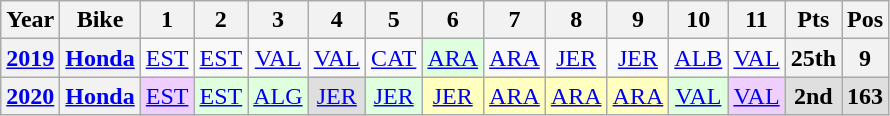<table class="wikitable" style="text-align:center;">
<tr>
<th>Year</th>
<th>Bike</th>
<th>1</th>
<th>2</th>
<th>3</th>
<th>4</th>
<th>5</th>
<th>6</th>
<th>7</th>
<th>8</th>
<th>9</th>
<th>10</th>
<th>11</th>
<th>Pts</th>
<th>Pos</th>
</tr>
<tr>
<th><a href='#'>2019</a></th>
<th><a href='#'>Honda</a></th>
<td><a href='#'>EST</a></td>
<td><a href='#'>EST</a></td>
<td><a href='#'>VAL</a></td>
<td><a href='#'>VAL</a></td>
<td><a href='#'>CAT</a></td>
<td style="background:#DFFFDF;"><a href='#'>ARA</a><br></td>
<td><a href='#'>ARA</a></td>
<td><a href='#'>JER</a></td>
<td><a href='#'>JER</a></td>
<td><a href='#'>ALB</a></td>
<td><a href='#'>VAL</a></td>
<th>25th</th>
<th>9</th>
</tr>
<tr>
<th><a href='#'>2020</a></th>
<th><a href='#'>Honda</a></th>
<td style="background:#EFCFFF;"><a href='#'>EST</a><br></td>
<td style="background:#DFFFDF;"><a href='#'>EST</a><br></td>
<td style="background:#DFFFDF;"><a href='#'>ALG</a><br></td>
<td style="background:#DFDFDF;"><a href='#'>JER</a><br></td>
<td style="background:#DFFFDF;"><a href='#'>JER</a><br></td>
<td style="background:#FFFFBF;"><a href='#'>JER</a><br></td>
<td style="background:#FFFFBF;"><a href='#'>ARA</a><br></td>
<td style="background:#FFFFBF;"><a href='#'>ARA</a><br></td>
<td style="background:#FFFFBF;"><a href='#'>ARA</a><br></td>
<td style="background:#DFFFDF;"><a href='#'>VAL</a><br></td>
<td style="background:#EFCFFF;"><a href='#'>VAL</a><br></td>
<th style="background:#DFDFDF;">2nd</th>
<th style="background:#DFDFDF;">163</th>
</tr>
</table>
